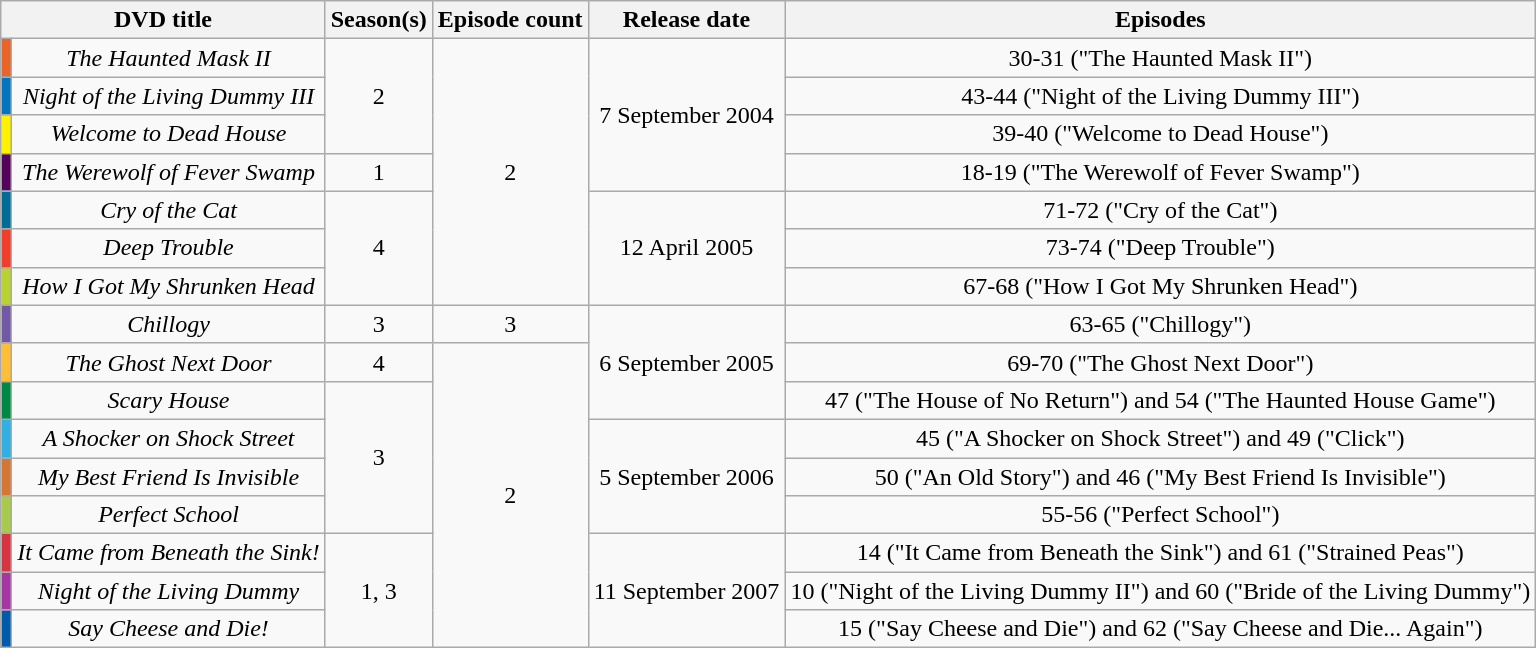<table class="wikitable sortable" style="text-align:center;">
<tr>
<th colspan=2>DVD title</th>
<th>Season(s)</th>
<th>Episode count</th>
<th>Release date</th>
<th>Episodes</th>
</tr>
<tr>
<td style=background:#e96527></td>
<td><em>The Haunted Mask II</em></td>
<td rowspan=3>2</td>
<td rowspan=7>2</td>
<td rowspan=4>7 September 2004</td>
<td>30-31 ("The Haunted Mask II")</td>
</tr>
<tr>
<td style=background:#0375be></td>
<td><em>Night of the Living Dummy III</em></td>
<td>43-44 ("Night of the Living Dummy III")</td>
</tr>
<tr>
<td style=background:#fef200></td>
<td><em>Welcome to Dead House</em></td>
<td>39-40 ("Welcome to Dead House")</td>
</tr>
<tr>
<td style=background:#55025a></td>
<td><em>The Werewolf of Fever Swamp</em></td>
<td>1</td>
<td>18-19 ("The Werewolf of Fever Swamp")</td>
</tr>
<tr>
<td style=background:#016c96></td>
<td><em>Cry of the Cat</em></td>
<td rowspan=3>4</td>
<td rowspan=3>12 April 2005</td>
<td>71-72 ("Cry of the Cat")</td>
</tr>
<tr>
<td style=background:#f13e2a></td>
<td><em>Deep Trouble</em></td>
<td>73-74 ("Deep Trouble")</td>
</tr>
<tr>
<td style=background:#b8d233></td>
<td><em>How I Got My Shrunken Head</em></td>
<td>67-68 ("How I Got My Shrunken Head")</td>
</tr>
<tr>
<td style=background:#7159a5></td>
<td><em>Chillogy</em></td>
<td>3</td>
<td>3</td>
<td rowspan=3>6 September 2005</td>
<td>63-65 ("Chillogy")</td>
</tr>
<tr>
<td style=background:#febe38></td>
<td><em>The Ghost Next Door</em></td>
<td>4</td>
<td rowspan=8>2</td>
<td>69-70 ("The Ghost Next Door")</td>
</tr>
<tr>
<td style=background:#008943></td>
<td><em>Scary House</em></td>
<td rowspan=4>3</td>
<td>47 ("The House of No Return") and 54 ("The Haunted House Game")</td>
</tr>
<tr>
<td style=background:#31afe2></td>
<td><em>A Shocker on Shock Street</em></td>
<td rowspan=3>5 September 2006</td>
<td>45 ("A Shocker on Shock Street") and 49 ("Click")</td>
</tr>
<tr>
<td style=background:#d57634></td>
<td><em>My Best Friend Is Invisible</em></td>
<td>50 ("An Old Story") and 46 ("My Best Friend Is Invisible")</td>
</tr>
<tr>
<td style=background:#a7ca4c></td>
<td><em>Perfect School</em></td>
<td>55-56 ("Perfect School")</td>
</tr>
<tr>
<td style=background:#d63443></td>
<td><em>It Came from Beneath the Sink!</em></td>
<td rowspan=3>1, 3</td>
<td rowspan=3>11 September 2007</td>
<td>14 ("It Came from Beneath the Sink") and 61 ("Strained Peas")</td>
</tr>
<tr>
<td style=background:#a636a2></td>
<td><em>Night of the Living Dummy</em></td>
<td>10 ("Night of the Living Dummy II") and 60 ("Bride of the Living Dummy")</td>
</tr>
<tr>
<td style=background:#005baa></td>
<td><em>Say Cheese and Die!</em></td>
<td>15 ("Say Cheese and Die") and 62 ("Say Cheese and Die... Again")</td>
</tr>
</table>
